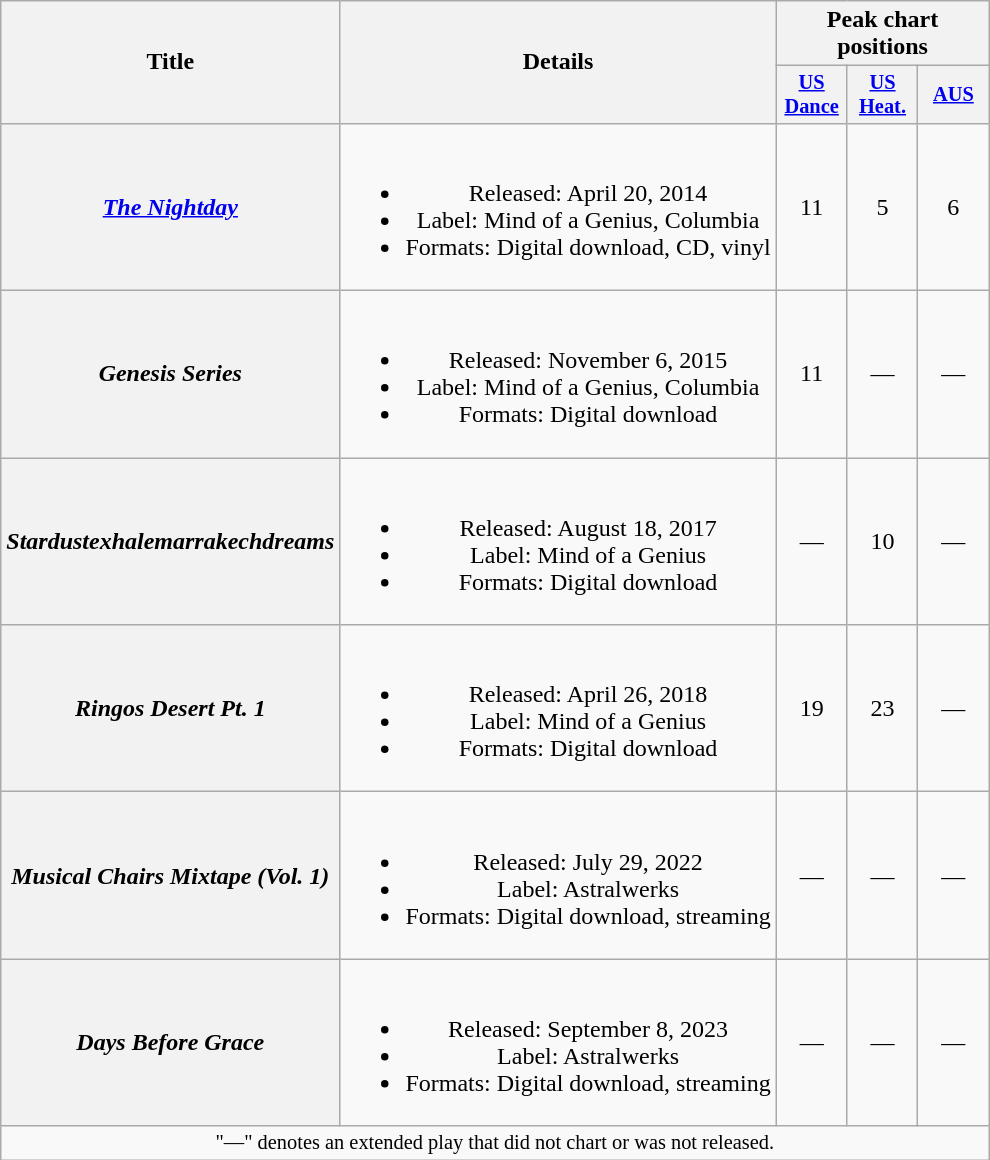<table class="wikitable plainrowheaders" style="text-align:center;">
<tr>
<th scope="col" rowspan="2">Title</th>
<th scope="col" rowspan="2">Details</th>
<th scope="col" colspan="3">Peak chart positions</th>
</tr>
<tr>
<th scope="col" style="width:3em;font-size:85%;"><a href='#'>US<br>Dance</a><br></th>
<th scope="col" style="width:3em;font-size:85%;"><a href='#'>US<br>Heat.</a><br></th>
<th scope="col" style="width:3em;font-size:85%;"><a href='#'>AUS</a><br></th>
</tr>
<tr>
<th scope="row"><em><a href='#'>The Nightday</a></em></th>
<td><br><ul><li>Released: April 20, 2014</li><li>Label: Mind of a Genius, Columbia</li><li>Formats: Digital download, CD, vinyl</li></ul></td>
<td>11</td>
<td>5</td>
<td>6</td>
</tr>
<tr>
<th scope="row"><em>Genesis Series</em></th>
<td><br><ul><li>Released: November 6, 2015</li><li>Label: Mind of a Genius, Columbia</li><li>Formats: Digital download</li></ul></td>
<td>11</td>
<td>—</td>
<td>—</td>
</tr>
<tr>
<th scope="row"><em>Stardustexhalemarrakechdreams</em></th>
<td><br><ul><li>Released: August 18, 2017</li><li>Label: Mind of a Genius</li><li>Formats: Digital download</li></ul></td>
<td>—</td>
<td>10</td>
<td>—</td>
</tr>
<tr>
<th scope="row"><em>Ringos Desert Pt. 1</em></th>
<td><br><ul><li>Released: April 26, 2018</li><li>Label: Mind of a Genius</li><li>Formats: Digital download</li></ul></td>
<td>19</td>
<td>23</td>
<td>—</td>
</tr>
<tr>
<th scope="row"><em>Musical Chairs Mixtape (Vol. 1)</em></th>
<td><br><ul><li>Released: July 29, 2022</li><li>Label: Astralwerks</li><li>Formats: Digital download, streaming</li></ul></td>
<td>—</td>
<td>—</td>
<td>—</td>
</tr>
<tr>
<th scope="row"><em>Days Before Grace</em></th>
<td><br><ul><li>Released: September 8, 2023</li><li>Label: Astralwerks</li><li>Formats: Digital download, streaming</li></ul></td>
<td>—</td>
<td>—</td>
<td>—</td>
</tr>
<tr>
<td colspan="6" style="font-size:85%">"—" denotes an extended play that did not chart or was not released.</td>
</tr>
</table>
